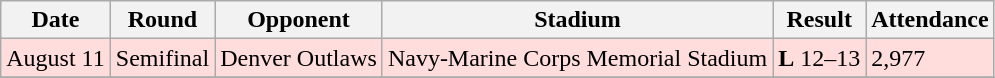<table class="wikitable">
<tr>
<th>Date</th>
<th>Round</th>
<th>Opponent</th>
<th>Stadium</th>
<th>Result</th>
<th>Attendance</th>
</tr>
<tr bgcolor=FFDDDD>
<td>August 11</td>
<td>Semifinal</td>
<td>Denver Outlaws</td>
<td>Navy-Marine Corps Memorial Stadium</td>
<td><strong>L</strong> 12–13</td>
<td>2,977</td>
</tr>
<tr bgcolor=>
</tr>
</table>
